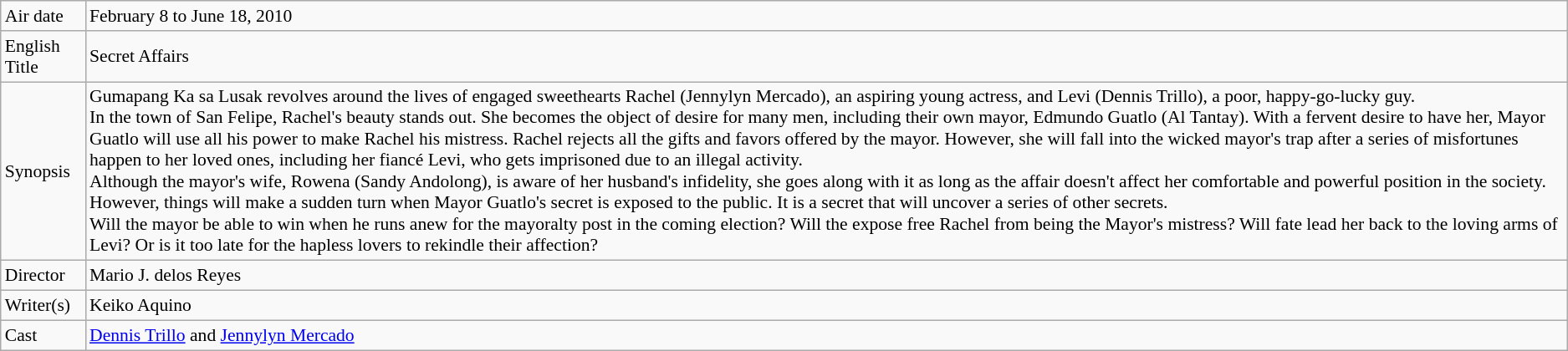<table class="wikitable" style="font-size:90%;">
<tr>
<td>Air date</td>
<td>February 8 to June 18, 2010</td>
</tr>
<tr>
<td>English Title</td>
<td>Secret Affairs</td>
</tr>
<tr>
<td>Synopsis</td>
<td>Gumapang Ka sa Lusak revolves around the lives of engaged sweethearts Rachel (Jennylyn Mercado), an aspiring young actress, and Levi (Dennis Trillo), a poor, happy-go-lucky guy.<br>In the town of San Felipe, Rachel's beauty stands out. She becomes the object of desire for many men, including their own mayor, Edmundo Guatlo (Al Tantay). With a fervent desire to have her, Mayor Guatlo will use all his power to make Rachel his mistress. Rachel rejects all the gifts and favors offered by the mayor. However, she will fall into the wicked mayor's trap after a series of misfortunes happen to her loved ones, including her fiancé Levi, who gets imprisoned due to an illegal activity.<br>Although the mayor's wife, Rowena (Sandy Andolong), is aware of her husband's infidelity, she goes along with it as long as the affair doesn't affect her comfortable and powerful position in the society.<br>However, things will make a sudden turn when Mayor Guatlo's secret is exposed to the public. It is a secret that will uncover a series of other secrets.<br>Will the mayor be able to win when he runs anew for the mayoralty post in the coming election? Will the expose free Rachel from being the Mayor's mistress? Will fate lead her back to the loving arms of Levi? Or is it too late for the hapless lovers to rekindle their affection?</td>
</tr>
<tr>
<td>Director</td>
<td>Mario J. delos Reyes</td>
</tr>
<tr>
<td>Writer(s)</td>
<td>Keiko Aquino</td>
</tr>
<tr>
<td>Cast</td>
<td><a href='#'>Dennis Trillo</a> and <a href='#'>Jennylyn Mercado</a></td>
</tr>
</table>
